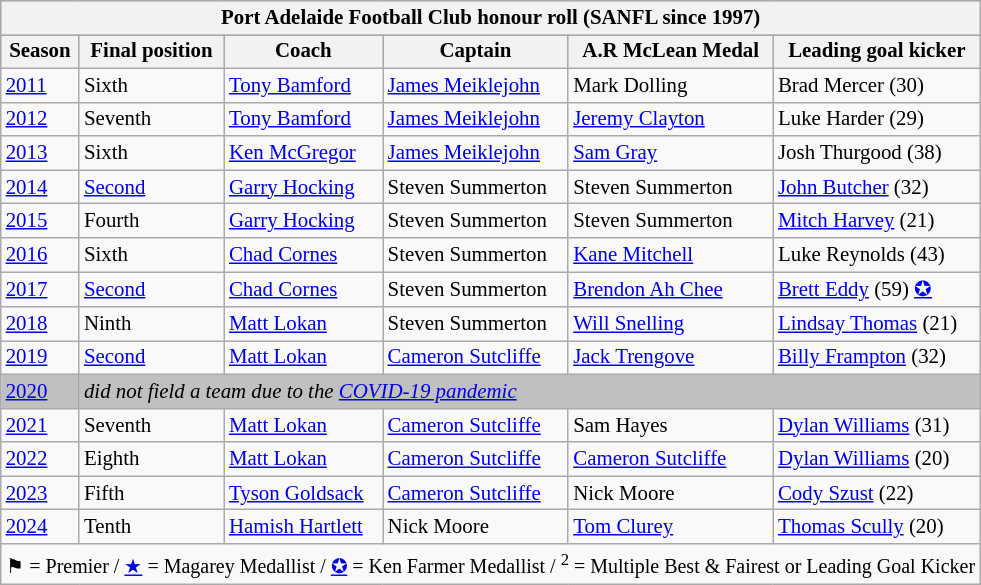<table class="wikitable mw-collapsible">
<tr style="background:#bdb76b;font-size: 87%">
<th colspan="9">Port Adelaide Football Club honour roll (SANFL since 1997)</th>
</tr>
<tr style="background:#bdb76b;font-size: 87%;">
<th>Season</th>
<th>Final position</th>
<th>Coach</th>
<th>Captain</th>
<th>A.R McLean Medal</th>
<th>Leading goal kicker</th>
</tr>
<tr style="font-size: 87%;">
<td><a href='#'>2011</a></td>
<td>Sixth</td>
<td><a href='#'>Tony Bamford</a></td>
<td><a href='#'>James Meiklejohn</a></td>
<td>Mark Dolling</td>
<td>Brad Mercer (30)</td>
</tr>
<tr style="font-size: 87%;">
<td><a href='#'>2012</a></td>
<td>Seventh</td>
<td><a href='#'>Tony Bamford</a></td>
<td><a href='#'>James Meiklejohn</a></td>
<td><a href='#'>Jeremy Clayton</a></td>
<td>Luke Harder (29)</td>
</tr>
<tr style="font-size: 87%;">
<td><a href='#'>2013</a></td>
<td>Sixth</td>
<td><a href='#'>Ken McGregor</a></td>
<td><a href='#'>James Meiklejohn</a></td>
<td><a href='#'>Sam Gray</a></td>
<td>Josh Thurgood (38)</td>
</tr>
<tr style="font-size: 87%;">
<td><a href='#'>2014</a></td>
<td><a href='#'>Second</a></td>
<td><a href='#'>Garry Hocking</a></td>
<td>Steven Summerton</td>
<td>Steven Summerton</td>
<td><a href='#'>John Butcher</a> (32)</td>
</tr>
<tr style="font-size: 87%;">
<td><a href='#'>2015</a></td>
<td>Fourth</td>
<td><a href='#'>Garry Hocking</a></td>
<td>Steven Summerton</td>
<td>Steven Summerton</td>
<td><a href='#'>Mitch Harvey</a> (21)</td>
</tr>
<tr style="font-size: 87%;">
<td><a href='#'>2016</a></td>
<td>Sixth</td>
<td><a href='#'>Chad Cornes</a></td>
<td>Steven Summerton</td>
<td><a href='#'>Kane Mitchell</a></td>
<td>Luke Reynolds (43)</td>
</tr>
<tr style="font-size: 87%;">
<td><a href='#'>2017</a></td>
<td><a href='#'>Second</a></td>
<td><a href='#'>Chad Cornes</a></td>
<td>Steven Summerton</td>
<td><a href='#'>Brendon Ah Chee</a></td>
<td><a href='#'>Brett Eddy</a> (59) <a href='#'>✪</a></td>
</tr>
<tr style="font-size: 87%;">
<td><a href='#'>2018</a></td>
<td>Ninth</td>
<td><a href='#'>Matt Lokan</a></td>
<td>Steven Summerton</td>
<td><a href='#'>Will Snelling</a></td>
<td><a href='#'>Lindsay Thomas</a> (21)</td>
</tr>
<tr style="font-size: 87%;">
<td><a href='#'>2019</a></td>
<td><a href='#'>Second</a></td>
<td><a href='#'>Matt Lokan</a></td>
<td><a href='#'>Cameron Sutcliffe</a></td>
<td><a href='#'>Jack Trengove</a></td>
<td><a href='#'>Billy Frampton</a> (32)</td>
</tr>
<tr style="font-size: 87%; background:#C0C0C0">
<td><a href='#'>2020</a></td>
<td colspan=7><em>did not field a team due to the <a href='#'>COVID-19 pandemic</a></em></td>
</tr>
<tr style="font-size: 87%;">
<td><a href='#'>2021</a></td>
<td>Seventh</td>
<td><a href='#'>Matt Lokan</a></td>
<td><a href='#'>Cameron Sutcliffe</a></td>
<td>Sam Hayes</td>
<td><a href='#'>Dylan Williams</a> (31)</td>
</tr>
<tr style="font-size: 87%;">
<td><a href='#'>2022</a></td>
<td>Eighth</td>
<td><a href='#'>Matt Lokan</a></td>
<td><a href='#'>Cameron Sutcliffe</a></td>
<td><a href='#'>Cameron Sutcliffe</a></td>
<td><a href='#'>Dylan Williams</a> (20)</td>
</tr>
<tr style="font-size: 87%;">
<td><a href='#'>2023</a></td>
<td>Fifth</td>
<td><a href='#'>Tyson Goldsack</a></td>
<td><a href='#'>Cameron Sutcliffe</a></td>
<td>Nick Moore</td>
<td><a href='#'>Cody Szust</a> (22)</td>
</tr>
<tr style="font-size: 87%;">
<td><a href='#'>2024</a></td>
<td>Tenth</td>
<td><a href='#'>Hamish Hartlett</a></td>
<td>Nick Moore</td>
<td><a href='#'>Tom Clurey</a></td>
<td><a href='#'>Thomas Scully</a> (20)</td>
</tr>
<tr>
<td colspan="7"><small>⚑ = Premier  /  <a href='#'>★</a> = Magarey Medallist  /  <a href='#'>✪</a> = Ken Farmer Medallist  /  <sup>2</sup> = Multiple Best & Fairest or Leading Goal Kicker</small></td>
</tr>
</table>
